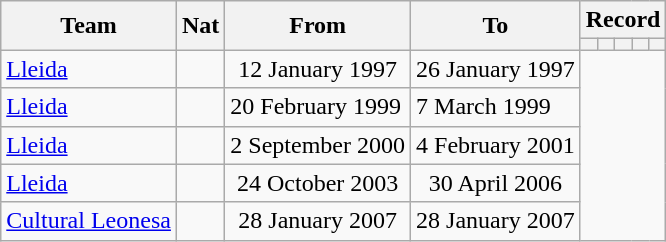<table class="wikitable" style="text-align: center">
<tr>
<th rowspan="2">Team</th>
<th rowspan="2">Nat</th>
<th rowspan="2">From</th>
<th rowspan="2">To</th>
<th colspan="8">Record</th>
</tr>
<tr>
<th></th>
<th></th>
<th></th>
<th></th>
<th></th>
</tr>
<tr>
<td align=left><a href='#'>Lleida</a></td>
<td></td>
<td>12 January 1997</td>
<td>26 January 1997<br></td>
</tr>
<tr>
<td align=left><a href='#'>Lleida</a></td>
<td></td>
<td align=left>20 February 1999</td>
<td align=left>7 March 1999<br></td>
</tr>
<tr>
<td align=left><a href='#'>Lleida</a></td>
<td></td>
<td align=left>2 September 2000</td>
<td align=left>4 February 2001<br></td>
</tr>
<tr>
<td align=left><a href='#'>Lleida</a></td>
<td></td>
<td>24 October 2003</td>
<td>30 April 2006<br></td>
</tr>
<tr>
<td align=left><a href='#'>Cultural Leonesa</a></td>
<td></td>
<td>28 January 2007</td>
<td>28 January 2007<br></td>
</tr>
</table>
